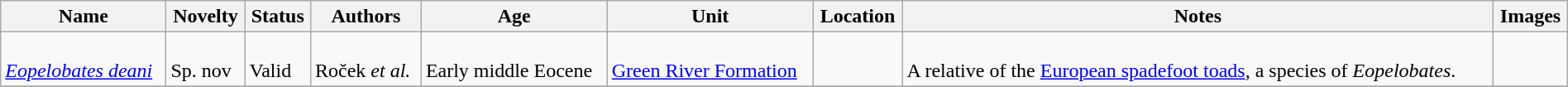<table class="wikitable sortable" align="center" width="100%">
<tr>
<th>Name</th>
<th>Novelty</th>
<th>Status</th>
<th>Authors</th>
<th>Age</th>
<th>Unit</th>
<th>Location</th>
<th>Notes</th>
<th>Images</th>
</tr>
<tr>
<td><br><em><a href='#'>Eopelobates deani</a></em></td>
<td><br>Sp. nov</td>
<td><br>Valid</td>
<td><br>Roček <em>et al.</em></td>
<td><br>Early middle Eocene</td>
<td><br><a href='#'>Green River Formation</a></td>
<td><br></td>
<td><br>A relative of the <a href='#'>European spadefoot toads</a>, a species of <em>Eopelobates</em>.</td>
<td></td>
</tr>
<tr>
</tr>
</table>
